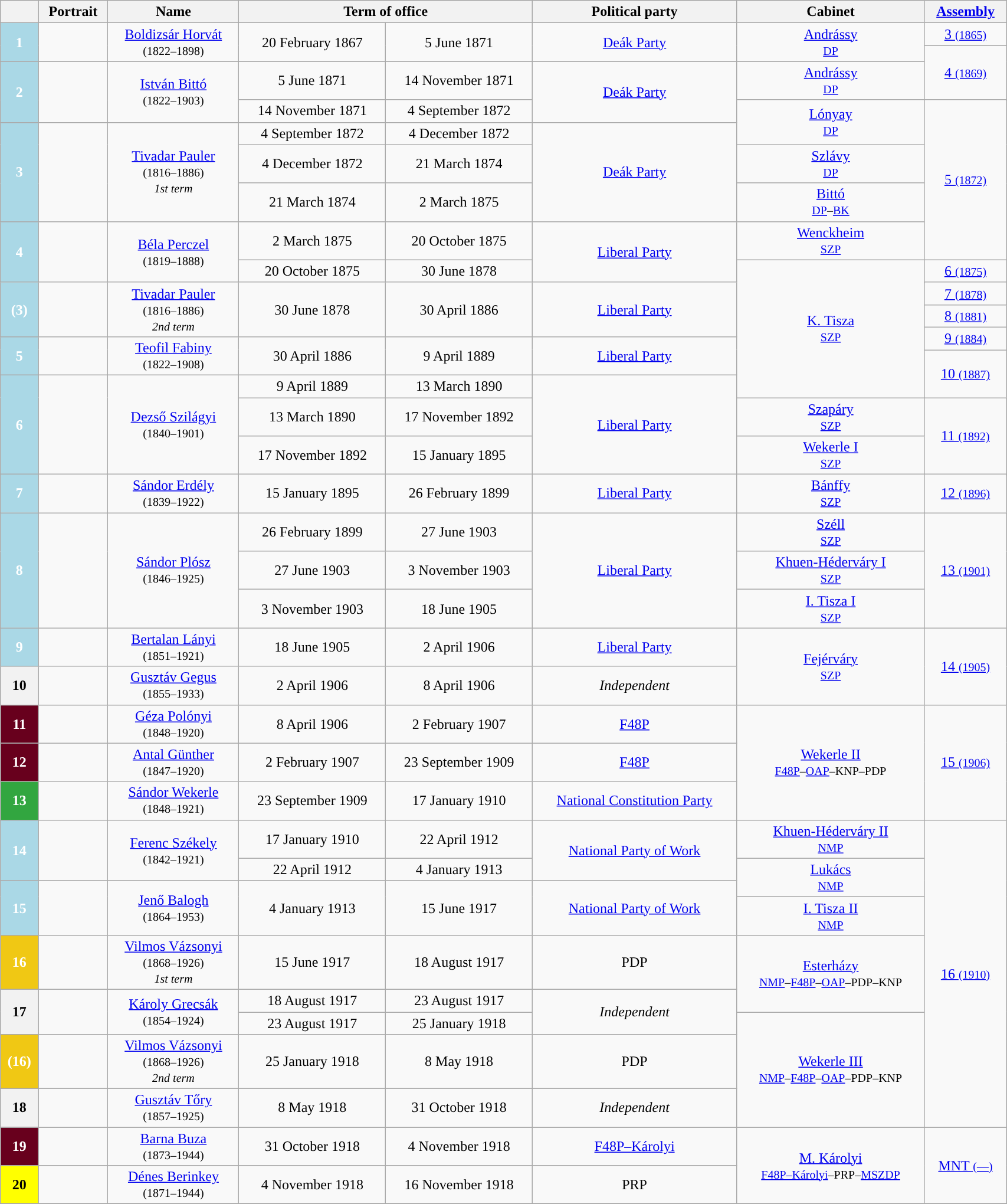<table class="wikitable" style="width:90%; text-align:center;">
<tr>
<th></th>
<th>Portrait</th>
<th>Name<br></th>
<th colspan=2>Term of office</th>
<th>Political party</th>
<th>Cabinet</th>
<th><a href='#'>Assembly</a><br></th>
</tr>
<tr>
<th rowspan="2" style="background-color:#AAD8E6; color:white">1</th>
<td rowspan="2"></td>
<td rowspan="2"><a href='#'>Boldizsár Horvát</a><br><small>(1822–1898)</small></td>
<td rowspan="2">20 February 1867</td>
<td rowspan="2">5 June 1871</td>
<td rowspan="2"><a href='#'>Deák Party</a></td>
<td rowspan="2"><a href='#'>Andrássy</a><br><small><a href='#'>DP</a></small></td>
<td><a href='#'>3 <small>(1865)</small></a></td>
</tr>
<tr>
<td rowspan="3"><a href='#'>4 <small>(1869)</small></a></td>
</tr>
<tr>
<th rowspan="3" style="background-color:#AAD8E6; color:white">2</th>
<td rowspan="3"></td>
<td rowspan="3"><a href='#'>István Bittó</a><br><small>(1822–1903)</small></td>
<td>5 June 1871</td>
<td>14 November 1871</td>
<td rowspan="3"><a href='#'>Deák Party</a></td>
<td><a href='#'>Andrássy</a><br><small><a href='#'>DP</a></small></td>
</tr>
<tr>
<td rowspan="2">14 November 1871</td>
<td rowspan="2">4 September 1872</td>
<td rowspan="3"><a href='#'>Lónyay</a><br><small><a href='#'>DP</a></small></td>
</tr>
<tr>
<td rowspan="5"><a href='#'>5 <small>(1872)</small></a></td>
</tr>
<tr>
<th rowspan="3" style="background-color:#AAD8E6; color:white">3</th>
<td rowspan="3"></td>
<td rowspan="3"><a href='#'>Tivadar Pauler</a><br><small>(1816–1886)<br><em>1st term</em></small></td>
<td>4 September 1872</td>
<td>4 December 1872</td>
<td rowspan="3"><a href='#'>Deák Party</a></td>
</tr>
<tr>
<td>4 December 1872</td>
<td>21 March 1874</td>
<td><a href='#'>Szlávy</a><br><small><a href='#'>DP</a></small></td>
</tr>
<tr>
<td>21 March 1874</td>
<td>2 March 1875</td>
<td><a href='#'>Bittó</a><br><small><a href='#'>DP</a>–<a href='#'>BK</a></small></td>
</tr>
<tr>
<th rowspan="2" style="background-color:#AAD8E6; color:white">4</th>
<td rowspan="2"></td>
<td rowspan="2"><a href='#'>Béla Perczel</a><br><small>(1819–1888)</small></td>
<td>2 March 1875</td>
<td>20 October 1875</td>
<td rowspan="2"><a href='#'>Liberal Party</a></td>
<td><a href='#'>Wenckheim</a><br><small><a href='#'>SZP</a></small></td>
</tr>
<tr>
<td>20 October 1875</td>
<td>30 June 1878</td>
<td rowspan="8"><a href='#'>K. Tisza</a><br><small><a href='#'>SZP</a></small></td>
<td rowspan="2"><a href='#'>6 <small>(1875)</small></a></td>
</tr>
<tr>
<th rowspan="4" style="background-color:#AAD8E6; color:white">(3)</th>
<td rowspan="4"></td>
<td rowspan="4"><a href='#'>Tivadar Pauler</a><br><small>(1816–1886)<br><em>2nd term</em></small></td>
<td rowspan="4">30 June 1878</td>
<td rowspan="4">30 April 1886</td>
<td rowspan="4"><a href='#'>Liberal Party</a></td>
</tr>
<tr>
<td><a href='#'>7 <small>(1878)</small></a></td>
</tr>
<tr>
<td><a href='#'>8 <small>(1881)</small></a></td>
</tr>
<tr>
<td rowspan="2"><a href='#'>9 <small>(1884)</small></a></td>
</tr>
<tr>
<th rowspan="2" style="background-color:#AAD8E6; color:white">5</th>
<td rowspan="2"></td>
<td rowspan="2"><a href='#'>Teofil Fabiny</a><br><small>(1822–1908)</small></td>
<td rowspan="2">30 April 1886</td>
<td rowspan="2">9 April 1889</td>
<td rowspan="2"><a href='#'>Liberal Party</a></td>
</tr>
<tr>
<td rowspan="3"><a href='#'>10 <small>(1887)</small></a></td>
</tr>
<tr>
<th rowspan="4" style="background-color:#AAD8E6; color:white">6</th>
<td rowspan="4"></td>
<td rowspan="4"><a href='#'>Dezső Szilágyi</a><br><small>(1840–1901)</small></td>
<td>9 April 1889</td>
<td>13 March 1890</td>
<td rowspan="4"><a href='#'>Liberal Party</a></td>
</tr>
<tr>
<td rowspan="2">13 March 1890</td>
<td rowspan="2">17 November 1892</td>
<td rowspan="2"><a href='#'>Szapáry</a><br><small><a href='#'>SZP</a></small></td>
</tr>
<tr>
<td rowspan="3"><a href='#'>11 <small>(1892)</small></a></td>
</tr>
<tr>
<td>17 November 1892</td>
<td>15 January 1895</td>
<td><a href='#'>Wekerle I</a><br><small><a href='#'>SZP</a></small></td>
</tr>
<tr>
<th rowspan="2" style="background-color:#AAD8E6; color:white">7</th>
<td rowspan="2"></td>
<td rowspan="2"><a href='#'>Sándor Erdély</a><br><small>(1839–1922)</small></td>
<td rowspan="2">15 January 1895</td>
<td rowspan="2">26 February 1899</td>
<td rowspan="2"><a href='#'>Liberal Party</a></td>
<td rowspan="2"><a href='#'>Bánffy</a><br><small><a href='#'>SZP</a></small></td>
</tr>
<tr>
<td rowspan="2"><a href='#'>12 <small>(1896)</small></a></td>
</tr>
<tr>
<th rowspan="4" style="background-color:#AAD8E6; color:white">8</th>
<td rowspan="4"></td>
<td rowspan="4"><a href='#'>Sándor Plósz</a><br><small>(1846–1925)</small></td>
<td rowspan="2">26 February 1899</td>
<td rowspan="2">27 June 1903</td>
<td rowspan="4"><a href='#'>Liberal Party</a></td>
<td rowspan="2"><a href='#'>Széll</a><br><small><a href='#'>SZP</a></small></td>
</tr>
<tr>
<td rowspan="3"><a href='#'>13 <small>(1901)</small></a></td>
</tr>
<tr>
<td>27 June 1903</td>
<td>3 November 1903</td>
<td><a href='#'>Khuen-Héderváry I</a><br><small><a href='#'>SZP</a></small></td>
</tr>
<tr>
<td>3 November 1903</td>
<td>18 June 1905</td>
<td><a href='#'>I. Tisza I</a><br><small><a href='#'>SZP</a></small></td>
</tr>
<tr>
<th style="background-color:#AAD8E6; color:white">9</th>
<td></td>
<td><a href='#'>Bertalan Lányi</a><br><small>(1851–1921)</small></td>
<td>18 June 1905</td>
<td>2 April 1906</td>
<td><a href='#'>Liberal Party</a></td>
<td rowspan="2"><a href='#'>Fejérváry</a><br><small><a href='#'>SZP</a></small></td>
<td rowspan="2"><a href='#'>14 <small>(1905)</small></a></td>
</tr>
<tr>
<th style="background:">10</th>
<td></td>
<td><a href='#'>Gusztáv Gegus</a><br><small>(1855–1933)</small></td>
<td>2 April 1906</td>
<td>8 April 1906</td>
<td><em>Independent</em></td>
</tr>
<tr>
<th style="background-color:#68001D; color:white">11</th>
<td></td>
<td><a href='#'>Géza Polónyi</a><br><small>(1848–1920)</small></td>
<td>8 April 1906</td>
<td>2 February 1907</td>
<td><a href='#'>F48P</a></td>
<td rowspan="3"><a href='#'>Wekerle II</a><br><small><a href='#'>F48P</a>–<a href='#'>OAP</a>–KNP–PDP</small></td>
<td rowspan="4"><a href='#'>15 <small>(1906)</small></a></td>
</tr>
<tr>
<th style="background-color:#68001D; color:white">12</th>
<td></td>
<td><a href='#'>Antal Günther</a><br><small>(1847–1920)</small></td>
<td>2 February 1907</td>
<td>23 September 1909</td>
<td><a href='#'>F48P</a></td>
</tr>
<tr>
<th style="background-color:#32A640; color:white">13</th>
<td></td>
<td><a href='#'>Sándor Wekerle</a><br><small>(1848–1921)</small></td>
<td>23 September 1909</td>
<td>17 January 1910</td>
<td><a href='#'>National Constitution Party</a></td>
</tr>
<tr>
<th rowspan="3" style="background-color:#AAD8E6; color:white">14</th>
<td rowspan="3"></td>
<td rowspan="3"><a href='#'>Ferenc Székely</a><br><small>(1842–1921)</small></td>
<td rowspan="2">17 January 1910</td>
<td rowspan="2">22 April 1912</td>
<td rowspan="3"><a href='#'>National Party of Work</a></td>
<td rowspan="2"><a href='#'>Khuen-Héderváry II</a><br><small><a href='#'>NMP</a></small></td>
</tr>
<tr>
<td rowspan="9"><a href='#'>16 <small>(1910)</small></a></td>
</tr>
<tr>
<td>22 April 1912</td>
<td>4 January 1913</td>
<td rowspan="2"><a href='#'>Lukács</a><br><small><a href='#'>NMP</a></small></td>
</tr>
<tr>
<th rowspan="2" style="background-color:#AAD8E6; color:white">15</th>
<td rowspan="2"></td>
<td rowspan="2"><a href='#'>Jenő Balogh</a><br><small>(1864–1953)</small></td>
<td rowspan="2">4 January 1913</td>
<td rowspan="2">15 June 1917</td>
<td rowspan="2"><a href='#'>National Party of Work</a></td>
</tr>
<tr>
<td><a href='#'>I. Tisza II</a><br><small><a href='#'>NMP</a></small></td>
</tr>
<tr>
<th style="background-color:#F0C814; color:white">16</th>
<td></td>
<td><a href='#'>Vilmos Vázsonyi</a><br><small>(1868–1926)<br><em>1st term</em></small></td>
<td>15 June 1917</td>
<td>18 August 1917</td>
<td>PDP</td>
<td rowspan="2"><a href='#'>Esterházy</a><br><small><a href='#'>NMP</a>–<a href='#'>F48P</a>–<a href='#'>OAP</a>–PDP–KNP</small></td>
</tr>
<tr>
<th rowspan="2" style="background:">17</th>
<td rowspan="2"></td>
<td rowspan="2"><a href='#'>Károly Grecsák</a><br><small>(1854–1924)</small></td>
<td>18 August 1917</td>
<td>23 August 1917</td>
<td rowspan="2"><em>Independent</em></td>
</tr>
<tr>
<td>23 August 1917</td>
<td>25 January 1918</td>
<td rowspan="3"><a href='#'>Wekerle III</a><br><small><a href='#'>NMP</a>–<a href='#'>F48P</a>–<a href='#'>OAP</a>–PDP–KNP</small></td>
</tr>
<tr>
<th style="background-color:#F0C814; color:white">(16)</th>
<td></td>
<td><a href='#'>Vilmos Vázsonyi</a><br><small>(1868–1926)<br><em>2nd term</em></small></td>
<td>25 January 1918</td>
<td>8 May 1918</td>
<td>PDP</td>
</tr>
<tr>
<th style="background:">18</th>
<td></td>
<td><a href='#'>Gusztáv Tőry</a><br><small>(1857–1925)</small></td>
<td>8 May 1918</td>
<td>31 October 1918</td>
<td><em>Independent</em></td>
</tr>
<tr>
<th style="background-color:#68001D; color:white">19</th>
<td></td>
<td><a href='#'>Barna Buza</a><br><small>(1873–1944)</small></td>
<td>31 October 1918</td>
<td>4 November 1918</td>
<td><a href='#'>F48P–Károlyi</a></td>
<td rowspan="2"><a href='#'>M. Károlyi</a><br><small><a href='#'>F48P–Károlyi</a>–PRP–<a href='#'>MSZDP</a></small></td>
<td rowspan="2"><a href='#'>MNT <small>(—)</small></a></td>
</tr>
<tr>
<th style="background-color:#FFFF00; color:black">20</th>
<td></td>
<td><a href='#'>Dénes Berinkey</a><br><small>(1871–1944)</small></td>
<td>4 November 1918</td>
<td>16 November 1918</td>
<td>PRP</td>
</tr>
<tr>
</tr>
</table>
